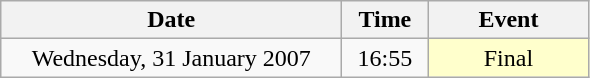<table class = "wikitable" style="text-align:center;">
<tr>
<th width=220>Date</th>
<th width=50>Time</th>
<th width=100>Event</th>
</tr>
<tr>
<td>Wednesday, 31 January 2007</td>
<td>16:55</td>
<td bgcolor=ffffcc>Final</td>
</tr>
</table>
